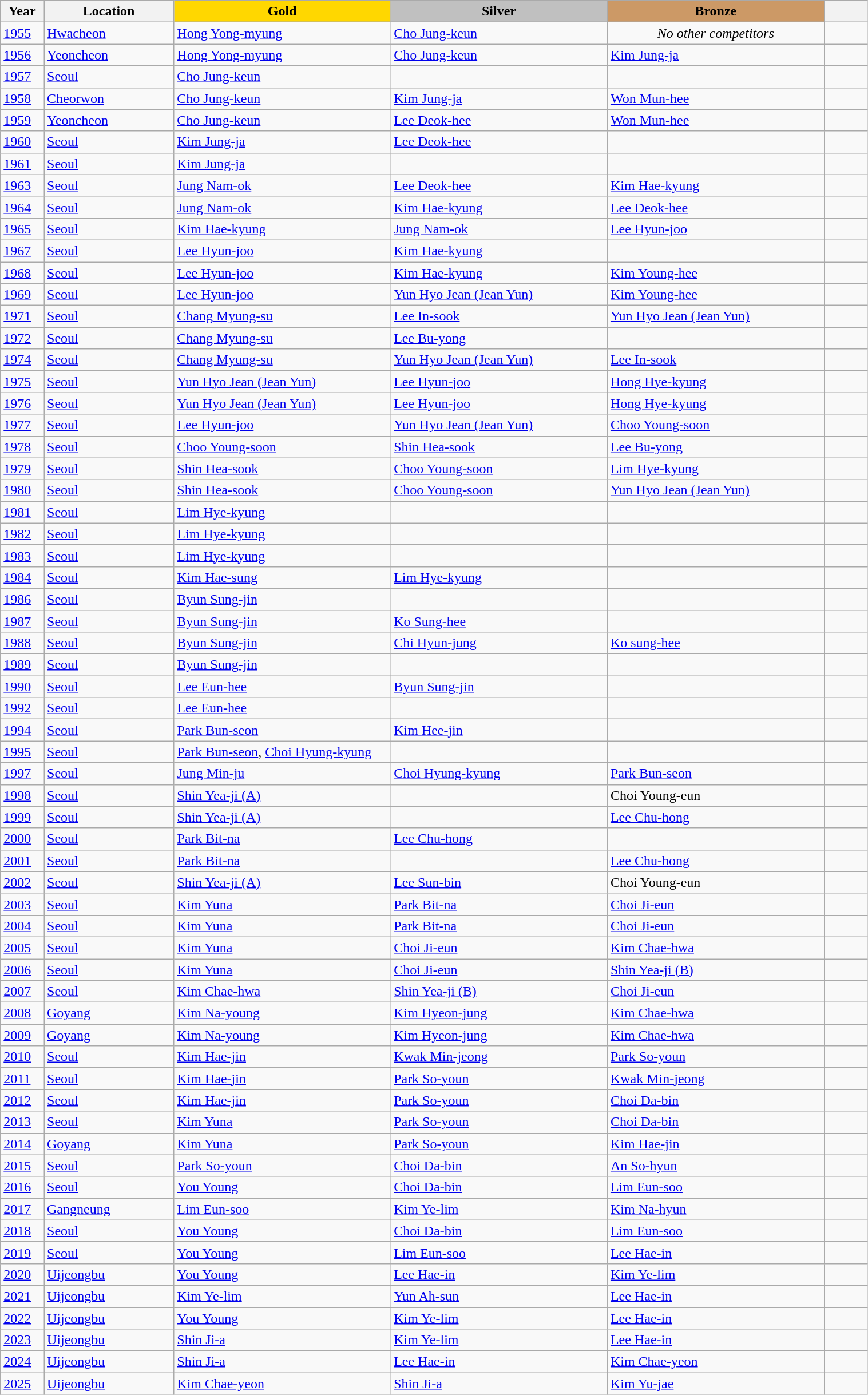<table class="wikitable unsortable" style="text-align:left; width:80%">
<tr>
<th scope="col" style="text-align:center; width:5%">Year</th>
<th scope="col" style="text-align:center; width:15%">Location</th>
<th scope="col" style="text-align:center; width:25%; background:gold">Gold</th>
<th scope="col" style="text-align:center; width:25%; background:silver">Silver</th>
<th scope="col" style="text-align:center; width:25%; background:#c96">Bronze</th>
<th scope="col" style="text-align:center; width:5%"></th>
</tr>
<tr>
<td><a href='#'>1955</a></td>
<td><a href='#'>Hwacheon</a></td>
<td><a href='#'>Hong Yong-myung</a></td>
<td><a href='#'>Cho Jung-keun</a></td>
<td align=center><em>No other competitors</em></td>
<td></td>
</tr>
<tr>
<td><a href='#'>1956</a></td>
<td><a href='#'>Yeoncheon</a></td>
<td><a href='#'>Hong Yong-myung</a></td>
<td><a href='#'>Cho Jung-keun</a></td>
<td><a href='#'>Kim Jung-ja</a></td>
<td></td>
</tr>
<tr>
<td><a href='#'>1957</a></td>
<td><a href='#'>Seoul</a></td>
<td><a href='#'>Cho Jung-keun</a></td>
<td></td>
<td></td>
<td></td>
</tr>
<tr>
<td><a href='#'>1958</a></td>
<td><a href='#'>Cheorwon</a></td>
<td><a href='#'>Cho Jung-keun</a></td>
<td><a href='#'>Kim Jung-ja</a></td>
<td><a href='#'>Won Mun-hee</a></td>
<td></td>
</tr>
<tr>
<td><a href='#'>1959</a></td>
<td><a href='#'>Yeoncheon</a></td>
<td><a href='#'>Cho Jung-keun</a></td>
<td><a href='#'>Lee Deok-hee</a></td>
<td><a href='#'>Won Mun-hee</a></td>
<td></td>
</tr>
<tr>
<td><a href='#'>1960</a></td>
<td><a href='#'>Seoul</a></td>
<td><a href='#'>Kim Jung-ja</a></td>
<td><a href='#'>Lee Deok-hee</a></td>
<td></td>
<td></td>
</tr>
<tr>
<td><a href='#'>1961</a></td>
<td><a href='#'>Seoul</a></td>
<td><a href='#'>Kim Jung-ja</a></td>
<td></td>
<td></td>
<td></td>
</tr>
<tr>
<td><a href='#'>1963</a></td>
<td><a href='#'>Seoul</a></td>
<td><a href='#'>Jung Nam-ok</a></td>
<td><a href='#'>Lee Deok-hee</a></td>
<td><a href='#'>Kim Hae-kyung</a></td>
<td></td>
</tr>
<tr>
<td><a href='#'>1964</a></td>
<td><a href='#'>Seoul</a></td>
<td><a href='#'>Jung Nam-ok</a></td>
<td><a href='#'>Kim Hae-kyung</a></td>
<td><a href='#'>Lee Deok-hee</a></td>
<td></td>
</tr>
<tr>
<td><a href='#'>1965</a></td>
<td><a href='#'>Seoul</a></td>
<td><a href='#'>Kim Hae-kyung</a></td>
<td><a href='#'>Jung Nam-ok</a></td>
<td><a href='#'>Lee Hyun-joo</a></td>
<td></td>
</tr>
<tr>
<td><a href='#'>1967</a></td>
<td><a href='#'>Seoul</a></td>
<td><a href='#'>Lee Hyun-joo</a></td>
<td><a href='#'>Kim Hae-kyung</a></td>
<td></td>
<td></td>
</tr>
<tr>
<td><a href='#'>1968</a></td>
<td><a href='#'>Seoul</a></td>
<td><a href='#'>Lee Hyun-joo</a></td>
<td><a href='#'>Kim Hae-kyung</a></td>
<td><a href='#'>Kim Young-hee</a></td>
<td></td>
</tr>
<tr>
<td><a href='#'>1969</a></td>
<td><a href='#'>Seoul</a></td>
<td><a href='#'>Lee Hyun-joo</a></td>
<td><a href='#'>Yun Hyo Jean (Jean Yun)</a></td>
<td><a href='#'>Kim Young-hee</a></td>
<td></td>
</tr>
<tr>
<td><a href='#'>1971</a></td>
<td><a href='#'>Seoul</a></td>
<td><a href='#'>Chang Myung-su</a></td>
<td><a href='#'>Lee In-sook</a></td>
<td><a href='#'>Yun Hyo Jean (Jean Yun)</a></td>
<td></td>
</tr>
<tr>
<td><a href='#'>1972</a></td>
<td><a href='#'>Seoul</a></td>
<td><a href='#'>Chang Myung-su</a></td>
<td><a href='#'>Lee Bu-yong</a></td>
<td></td>
<td></td>
</tr>
<tr>
<td><a href='#'>1974</a></td>
<td><a href='#'>Seoul</a></td>
<td><a href='#'>Chang Myung-su</a></td>
<td><a href='#'>Yun Hyo Jean (Jean Yun)</a></td>
<td><a href='#'>Lee In-sook</a></td>
<td></td>
</tr>
<tr>
<td><a href='#'>1975</a></td>
<td><a href='#'>Seoul</a></td>
<td><a href='#'>Yun Hyo Jean (Jean Yun)</a></td>
<td><a href='#'>Lee Hyun-joo</a></td>
<td><a href='#'>Hong Hye-kyung</a></td>
<td></td>
</tr>
<tr>
<td><a href='#'>1976</a></td>
<td><a href='#'>Seoul</a></td>
<td><a href='#'>Yun Hyo Jean (Jean Yun)</a></td>
<td><a href='#'>Lee Hyun-joo</a></td>
<td><a href='#'>Hong Hye-kyung</a></td>
<td></td>
</tr>
<tr>
<td><a href='#'>1977</a></td>
<td><a href='#'>Seoul</a></td>
<td><a href='#'>Lee Hyun-joo</a></td>
<td><a href='#'>Yun Hyo Jean (Jean Yun)</a></td>
<td><a href='#'>Choo Young-soon</a></td>
<td></td>
</tr>
<tr>
<td><a href='#'>1978</a></td>
<td><a href='#'>Seoul</a></td>
<td><a href='#'>Choo Young-soon</a></td>
<td><a href='#'>Shin Hea-sook</a></td>
<td><a href='#'>Lee Bu-yong</a></td>
<td></td>
</tr>
<tr>
<td><a href='#'>1979</a></td>
<td><a href='#'>Seoul</a></td>
<td><a href='#'>Shin Hea-sook</a></td>
<td><a href='#'>Choo Young-soon</a></td>
<td><a href='#'>Lim Hye-kyung</a></td>
<td></td>
</tr>
<tr>
<td><a href='#'>1980</a></td>
<td><a href='#'>Seoul</a></td>
<td><a href='#'>Shin Hea-sook</a></td>
<td><a href='#'>Choo Young-soon</a></td>
<td><a href='#'>Yun Hyo Jean (Jean Yun)</a></td>
<td></td>
</tr>
<tr>
<td><a href='#'>1981</a></td>
<td><a href='#'>Seoul</a></td>
<td><a href='#'>Lim Hye-kyung</a></td>
<td></td>
<td></td>
<td></td>
</tr>
<tr>
<td><a href='#'>1982</a></td>
<td><a href='#'>Seoul</a></td>
<td><a href='#'>Lim Hye-kyung</a></td>
<td></td>
<td></td>
<td></td>
</tr>
<tr>
<td><a href='#'>1983</a></td>
<td><a href='#'>Seoul</a></td>
<td><a href='#'>Lim Hye-kyung</a></td>
<td></td>
<td></td>
<td></td>
</tr>
<tr>
<td><a href='#'>1984</a></td>
<td><a href='#'>Seoul</a></td>
<td><a href='#'>Kim Hae-sung</a></td>
<td><a href='#'>Lim Hye-kyung</a></td>
<td></td>
<td></td>
</tr>
<tr>
<td><a href='#'>1986</a></td>
<td><a href='#'>Seoul</a></td>
<td><a href='#'>Byun Sung-jin</a></td>
<td></td>
<td></td>
<td></td>
</tr>
<tr>
<td><a href='#'>1987</a></td>
<td><a href='#'>Seoul</a></td>
<td><a href='#'>Byun Sung-jin</a></td>
<td><a href='#'>Ko Sung-hee</a></td>
<td></td>
<td></td>
</tr>
<tr>
<td><a href='#'>1988</a></td>
<td><a href='#'>Seoul</a></td>
<td><a href='#'>Byun Sung-jin</a></td>
<td><a href='#'>Chi Hyun-jung</a></td>
<td><a href='#'>Ko sung-hee</a></td>
<td></td>
</tr>
<tr>
<td><a href='#'>1989</a></td>
<td><a href='#'>Seoul</a></td>
<td><a href='#'>Byun Sung-jin</a></td>
<td></td>
<td></td>
<td></td>
</tr>
<tr>
<td><a href='#'>1990</a></td>
<td><a href='#'>Seoul</a></td>
<td><a href='#'>Lee Eun-hee</a></td>
<td><a href='#'>Byun Sung-jin</a></td>
<td></td>
<td></td>
</tr>
<tr>
<td><a href='#'>1992</a></td>
<td><a href='#'>Seoul</a></td>
<td><a href='#'>Lee Eun-hee</a></td>
<td></td>
<td></td>
<td></td>
</tr>
<tr>
<td><a href='#'>1994</a></td>
<td><a href='#'>Seoul</a></td>
<td><a href='#'>Park Bun-seon</a></td>
<td><a href='#'>Kim Hee-jin</a></td>
<td></td>
<td></td>
</tr>
<tr>
<td><a href='#'>1995</a></td>
<td><a href='#'>Seoul</a></td>
<td><a href='#'>Park Bun-seon</a>, <a href='#'>Choi Hyung-kyung</a></td>
<td></td>
<td></td>
<td></td>
</tr>
<tr>
<td><a href='#'>1997</a></td>
<td><a href='#'>Seoul</a></td>
<td><a href='#'>Jung Min-ju</a></td>
<td><a href='#'>Choi Hyung-kyung</a></td>
<td><a href='#'>Park Bun-seon</a></td>
<td></td>
</tr>
<tr>
<td><a href='#'>1998</a></td>
<td><a href='#'>Seoul</a></td>
<td><a href='#'>Shin Yea-ji (A)</a></td>
<td></td>
<td>Choi Young-eun</td>
<td></td>
</tr>
<tr>
<td><a href='#'>1999</a></td>
<td><a href='#'>Seoul</a></td>
<td><a href='#'>Shin Yea-ji (A)</a></td>
<td></td>
<td><a href='#'>Lee Chu-hong</a></td>
<td></td>
</tr>
<tr>
<td><a href='#'>2000</a></td>
<td><a href='#'>Seoul</a></td>
<td><a href='#'>Park Bit-na</a></td>
<td><a href='#'>Lee Chu-hong</a></td>
<td></td>
<td></td>
</tr>
<tr>
<td><a href='#'>2001</a></td>
<td><a href='#'>Seoul</a></td>
<td><a href='#'>Park Bit-na</a></td>
<td></td>
<td><a href='#'>Lee Chu-hong</a></td>
<td></td>
</tr>
<tr>
<td><a href='#'>2002</a></td>
<td><a href='#'>Seoul</a></td>
<td><a href='#'>Shin Yea-ji (A)</a></td>
<td><a href='#'>Lee Sun-bin</a></td>
<td>Choi Young-eun</td>
<td></td>
</tr>
<tr>
<td><a href='#'>2003</a></td>
<td><a href='#'>Seoul</a></td>
<td><a href='#'>Kim Yuna</a></td>
<td><a href='#'>Park Bit-na</a></td>
<td><a href='#'>Choi Ji-eun</a></td>
<td></td>
</tr>
<tr>
<td><a href='#'>2004</a></td>
<td><a href='#'>Seoul</a></td>
<td><a href='#'>Kim Yuna</a></td>
<td><a href='#'>Park Bit-na</a></td>
<td><a href='#'>Choi Ji-eun</a></td>
<td></td>
</tr>
<tr>
<td><a href='#'>2005</a></td>
<td><a href='#'>Seoul</a></td>
<td><a href='#'>Kim Yuna</a></td>
<td><a href='#'>Choi Ji-eun</a></td>
<td><a href='#'>Kim Chae-hwa</a></td>
<td></td>
</tr>
<tr>
<td><a href='#'>2006</a></td>
<td><a href='#'>Seoul</a></td>
<td><a href='#'>Kim Yuna</a></td>
<td><a href='#'>Choi Ji-eun</a></td>
<td><a href='#'>Shin Yea-ji (B)</a></td>
<td></td>
</tr>
<tr>
<td><a href='#'>2007</a></td>
<td><a href='#'>Seoul</a></td>
<td><a href='#'>Kim Chae-hwa</a></td>
<td><a href='#'>Shin Yea-ji (B)</a></td>
<td><a href='#'>Choi Ji-eun</a></td>
<td></td>
</tr>
<tr>
<td><a href='#'>2008</a></td>
<td><a href='#'>Goyang</a></td>
<td><a href='#'>Kim Na-young</a></td>
<td><a href='#'>Kim Hyeon-jung</a></td>
<td><a href='#'>Kim Chae-hwa</a></td>
<td></td>
</tr>
<tr>
<td><a href='#'>2009</a></td>
<td><a href='#'>Goyang</a></td>
<td><a href='#'>Kim Na-young</a></td>
<td><a href='#'>Kim Hyeon-jung</a></td>
<td><a href='#'>Kim Chae-hwa</a></td>
<td></td>
</tr>
<tr>
<td><a href='#'>2010</a></td>
<td><a href='#'>Seoul</a></td>
<td><a href='#'>Kim Hae-jin</a></td>
<td><a href='#'>Kwak Min-jeong</a></td>
<td><a href='#'>Park So-youn</a></td>
<td></td>
</tr>
<tr>
<td><a href='#'>2011</a></td>
<td><a href='#'>Seoul</a></td>
<td><a href='#'>Kim Hae-jin</a></td>
<td><a href='#'>Park So-youn</a></td>
<td><a href='#'>Kwak Min-jeong</a></td>
<td></td>
</tr>
<tr>
<td><a href='#'>2012</a></td>
<td><a href='#'>Seoul</a></td>
<td><a href='#'>Kim Hae-jin</a></td>
<td><a href='#'>Park So-youn</a></td>
<td><a href='#'>Choi Da-bin</a></td>
<td></td>
</tr>
<tr>
<td><a href='#'>2013</a></td>
<td><a href='#'>Seoul</a></td>
<td><a href='#'>Kim Yuna</a></td>
<td><a href='#'>Park So-youn</a></td>
<td><a href='#'>Choi Da-bin</a></td>
<td></td>
</tr>
<tr>
<td><a href='#'>2014</a></td>
<td><a href='#'>Goyang</a></td>
<td><a href='#'>Kim Yuna</a></td>
<td><a href='#'>Park So-youn</a></td>
<td><a href='#'>Kim Hae-jin</a></td>
<td></td>
</tr>
<tr>
<td><a href='#'>2015</a></td>
<td><a href='#'>Seoul</a></td>
<td><a href='#'>Park So-youn</a></td>
<td><a href='#'>Choi Da-bin</a></td>
<td><a href='#'>An So-hyun</a></td>
<td></td>
</tr>
<tr>
<td><a href='#'>2016</a></td>
<td><a href='#'>Seoul</a></td>
<td><a href='#'>You Young</a></td>
<td><a href='#'>Choi Da-bin</a></td>
<td><a href='#'>Lim Eun-soo</a></td>
<td></td>
</tr>
<tr>
<td><a href='#'>2017</a></td>
<td><a href='#'>Gangneung</a></td>
<td><a href='#'>Lim Eun-soo</a></td>
<td><a href='#'>Kim Ye-lim</a></td>
<td><a href='#'>Kim Na-hyun</a></td>
<td></td>
</tr>
<tr>
<td><a href='#'>2018</a></td>
<td><a href='#'>Seoul</a></td>
<td><a href='#'>You Young</a></td>
<td><a href='#'>Choi Da-bin</a></td>
<td><a href='#'>Lim Eun-soo</a></td>
<td></td>
</tr>
<tr>
<td><a href='#'>2019</a></td>
<td><a href='#'>Seoul</a></td>
<td><a href='#'>You Young</a></td>
<td><a href='#'>Lim Eun-soo</a></td>
<td><a href='#'>Lee Hae-in</a></td>
<td></td>
</tr>
<tr>
<td><a href='#'>2020</a></td>
<td><a href='#'>Uijeongbu</a></td>
<td><a href='#'>You Young</a></td>
<td><a href='#'>Lee Hae-in</a></td>
<td><a href='#'>Kim Ye-lim</a></td>
<td></td>
</tr>
<tr>
<td><a href='#'>2021</a></td>
<td><a href='#'>Uijeongbu</a></td>
<td><a href='#'>Kim Ye-lim</a></td>
<td><a href='#'>Yun Ah-sun</a></td>
<td><a href='#'>Lee Hae-in</a></td>
<td></td>
</tr>
<tr>
<td><a href='#'>2022</a></td>
<td><a href='#'>Uijeongbu</a></td>
<td><a href='#'>You Young</a></td>
<td><a href='#'>Kim Ye-lim</a></td>
<td><a href='#'>Lee Hae-in</a></td>
<td></td>
</tr>
<tr>
<td><a href='#'>2023</a></td>
<td><a href='#'>Uijeongbu</a></td>
<td><a href='#'>Shin Ji-a</a></td>
<td><a href='#'>Kim Ye-lim</a></td>
<td><a href='#'>Lee Hae-in</a></td>
<td></td>
</tr>
<tr>
<td><a href='#'>2024</a></td>
<td><a href='#'>Uijeongbu</a></td>
<td><a href='#'>Shin Ji-a</a></td>
<td><a href='#'>Lee Hae-in</a></td>
<td><a href='#'>Kim Chae-yeon</a></td>
<td></td>
</tr>
<tr>
<td><a href='#'>2025</a></td>
<td><a href='#'>Uijeongbu</a></td>
<td><a href='#'>Kim Chae-yeon</a></td>
<td><a href='#'>Shin Ji-a</a></td>
<td><a href='#'>Kim Yu-jae</a></td>
<td></td>
</tr>
</table>
